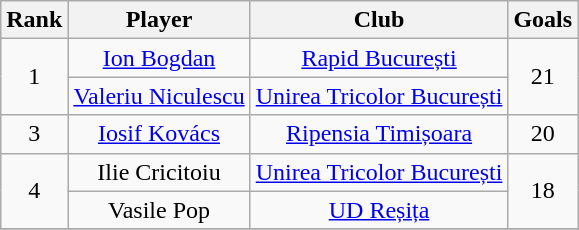<table class="wikitable sortable" style="text-align:center">
<tr>
<th>Rank</th>
<th>Player</th>
<th>Club</th>
<th>Goals</th>
</tr>
<tr>
<td rowspan=2 align=center>1</td>
<td><a href='#'>Ion Bogdan</a></td>
<td><a href='#'>Rapid București</a></td>
<td rowspan=2 align=center>21</td>
</tr>
<tr>
<td><a href='#'>Valeriu Niculescu</a></td>
<td><a href='#'>Unirea Tricolor București</a></td>
</tr>
<tr>
<td rowspan=1 align=center>3</td>
<td><a href='#'>Iosif Kovács</a></td>
<td><a href='#'>Ripensia Timișoara</a></td>
<td rowspan=1 align=center>20</td>
</tr>
<tr>
<td rowspan=2 align=center>4</td>
<td>Ilie Cricitoiu</td>
<td><a href='#'>Unirea Tricolor București</a></td>
<td rowspan=2 align=center>18</td>
</tr>
<tr>
<td>Vasile Pop</td>
<td><a href='#'>UD Reșița</a></td>
</tr>
<tr>
</tr>
</table>
